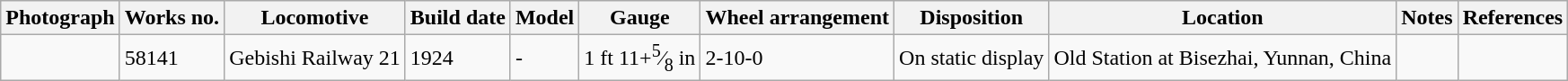<table class="wikitable">
<tr>
<th>Photograph</th>
<th>Works no.</th>
<th>Locomotive</th>
<th>Build date</th>
<th>Model</th>
<th>Gauge</th>
<th>Wheel arrangement</th>
<th>Disposition</th>
<th>Location</th>
<th>Notes</th>
<th>References</th>
</tr>
<tr>
<td></td>
<td>58141</td>
<td>Gebishi Railway 21</td>
<td>1924</td>
<td>-</td>
<td>1 ft 11+<sup>5</sup>⁄<sub>8</sub> in</td>
<td>2-10-0</td>
<td>On static display</td>
<td>Old Station at Bisezhai, Yunnan, China</td>
<td></td>
<td></td>
</tr>
</table>
